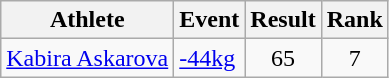<table class="wikitable">
<tr>
<th>Athlete</th>
<th>Event</th>
<th>Result</th>
<th>Rank</th>
</tr>
<tr align=center>
<td align=left><a href='#'>Kabira Askarova</a></td>
<td align=left><a href='#'>-44kg</a></td>
<td>65</td>
<td>7</td>
</tr>
</table>
